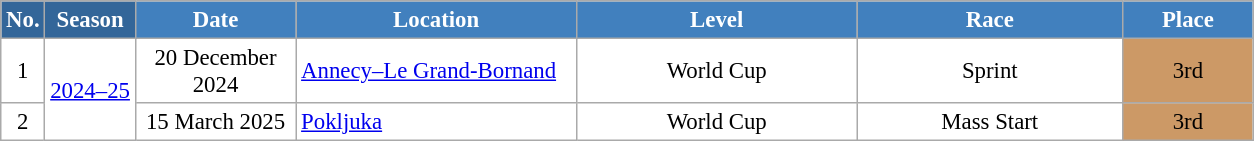<table class="wikitable sortable" style="font-size:95%; text-align:center; border:grey solid 1px; border-collapse:collapse; background:#ffffff;">
<tr style="background:#efefef;">
<th style="background-color:#369; color:white;">No.</th>
<th style="background-color:#369; color:white;">Season</th>
<th style="background-color:#4180be; color:white; width:100px;">Date</th>
<th style="background-color:#4180be; color:white; width:180px;">Location</th>
<th style="background-color:#4180be; color:white; width:180px;">Level</th>
<th style="background-color:#4180be; color:white; width:170px;">Race</th>
<th style="background-color:#4180be; color:white; width:80px;">Place</th>
</tr>
<tr>
<td>1</td>
<td rowspan=2><a href='#'>2024–25</a></td>
<td>20 December 2024</td>
<td align=left> <a href='#'>Annecy–Le Grand-Bornand</a></td>
<td>World Cup</td>
<td>Sprint</td>
<td align=center bgcolor="cc9966">3rd</td>
</tr>
<tr>
<td>2</td>
<td>15 March 2025</td>
<td align=left> <a href='#'>Pokljuka</a></td>
<td>World Cup</td>
<td>Mass Start</td>
<td align=center bgcolor="cc9966">3rd</td>
</tr>
</table>
